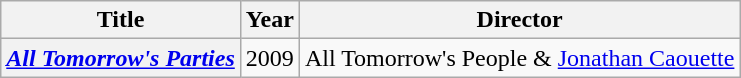<table class="wikitable plainrowheaders">
<tr>
<th scope="col">Title</th>
<th scope="col">Year</th>
<th scope="col">Director</th>
</tr>
<tr>
<th scope="row"><em><a href='#'>All Tomorrow's Parties</a></em></th>
<td align="center">2009</td>
<td>All Tomorrow's People & <a href='#'>Jonathan Caouette</a></td>
</tr>
</table>
